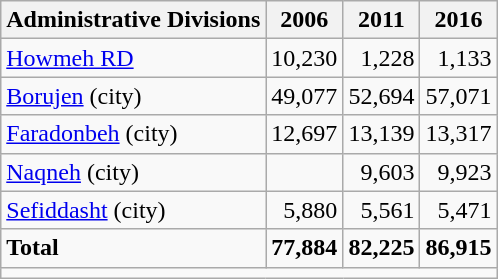<table class="wikitable">
<tr>
<th>Administrative Divisions</th>
<th>2006</th>
<th>2011</th>
<th>2016</th>
</tr>
<tr>
<td><a href='#'>Howmeh RD</a></td>
<td style="text-align: right;">10,230</td>
<td style="text-align: right;">1,228</td>
<td style="text-align: right;">1,133</td>
</tr>
<tr>
<td><a href='#'>Borujen</a> (city)</td>
<td style="text-align: right;">49,077</td>
<td style="text-align: right;">52,694</td>
<td style="text-align: right;">57,071</td>
</tr>
<tr>
<td><a href='#'>Faradonbeh</a> (city)</td>
<td style="text-align: right;">12,697</td>
<td style="text-align: right;">13,139</td>
<td style="text-align: right;">13,317</td>
</tr>
<tr>
<td><a href='#'>Naqneh</a> (city)</td>
<td style="text-align: right;"></td>
<td style="text-align: right;">9,603</td>
<td style="text-align: right;">9,923</td>
</tr>
<tr>
<td><a href='#'>Sefiddasht</a> (city)</td>
<td style="text-align: right;">5,880</td>
<td style="text-align: right;">5,561</td>
<td style="text-align: right;">5,471</td>
</tr>
<tr>
<td><strong>Total</strong></td>
<td style="text-align: right;"><strong>77,884</strong></td>
<td style="text-align: right;"><strong>82,225</strong></td>
<td style="text-align: right;"><strong>86,915</strong></td>
</tr>
<tr>
<td colspan=4></td>
</tr>
</table>
